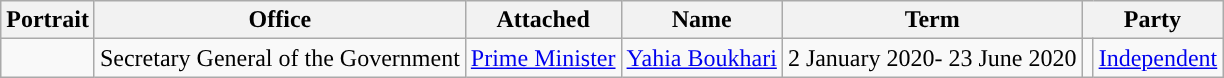<table class="wikitable" style="text-align:center">
<tr>
<th>Portrait</th>
<th>Office</th>
<th>Attached</th>
<th>Name</th>
<th>Term</th>
<th colspan="2">Party</th>
</tr>
<tr>
<td></td>
<td>Secretary General of the Government</td>
<td><a href='#'>Prime Minister</a></td>
<td><a href='#'>Yahia Boukhari</a></td>
<td>2 January 2020- 23 June 2020</td>
<td></td>
<td><a href='#'>Independent</a></td>
</tr>
</table>
